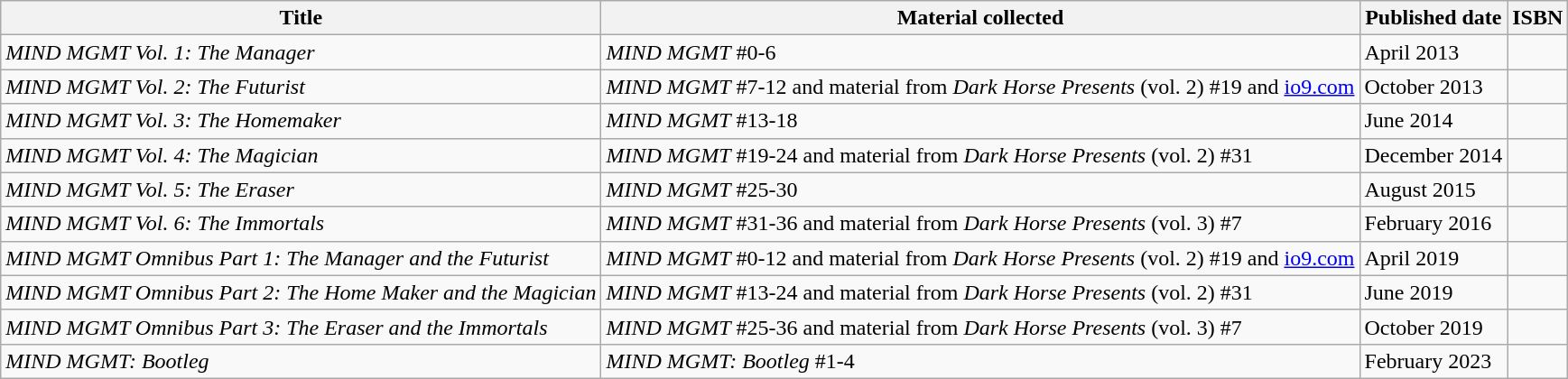<table class="wikitable">
<tr>
<th>Title</th>
<th>Material collected</th>
<th>Published date</th>
<th>ISBN</th>
</tr>
<tr>
<td><em>MIND MGMT Vol. 1: The Manager</em></td>
<td><em>MIND MGMT</em> #0-6</td>
<td>April 2013</td>
<td></td>
</tr>
<tr>
<td><em>MIND MGMT Vol. 2: The Futurist</em></td>
<td><em>MIND MGMT</em> #7-12 and material from <em>Dark Horse Presents</em> (vol. 2) #19 and <a href='#'>io9.com</a></td>
<td>October 2013</td>
<td></td>
</tr>
<tr>
<td><em>MIND MGMT Vol. 3: The Homemaker</em></td>
<td><em>MIND MGMT</em> #13-18</td>
<td>June 2014</td>
<td></td>
</tr>
<tr>
<td><em>MIND MGMT Vol. 4: The Magician</em></td>
<td><em>MIND MGMT</em> #19-24 and material from <em>Dark Horse Presents</em> (vol. 2) #31</td>
<td>December 2014</td>
<td></td>
</tr>
<tr>
<td><em>MIND MGMT Vol. 5: The Eraser</em></td>
<td><em>MIND MGMT</em> #25-30</td>
<td>August 2015</td>
<td></td>
</tr>
<tr>
<td><em>MIND MGMT Vol. 6: The Immortals</em></td>
<td><em>MIND MGMT</em> #31-36 and material from <em>Dark Horse Presents</em> (vol. 3) #7</td>
<td>February 2016</td>
<td></td>
</tr>
<tr>
<td><em>MIND MGMT Omnibus Part 1: The Manager and the Futurist</em></td>
<td><em>MIND MGMT</em> #0-12 and material from <em>Dark Horse Presents</em> (vol. 2) #19 and <a href='#'>io9.com</a></td>
<td>April 2019</td>
<td></td>
</tr>
<tr>
<td><em>MIND MGMT Omnibus Part 2: The Home Maker and the Magician</em></td>
<td><em>MIND MGMT</em> #13-24 and material from <em>Dark Horse Presents</em> (vol. 2) #31</td>
<td>June 2019</td>
<td></td>
</tr>
<tr>
<td><em>MIND MGMT Omnibus Part 3: The Eraser and the Immortals</em></td>
<td><em>MIND MGMT</em> #25-36 and material from <em>Dark Horse Presents</em> (vol. 3) #7</td>
<td>October 2019</td>
<td></td>
</tr>
<tr>
<td><em>MIND MGMT: Bootleg</em></td>
<td><em>MIND MGMT: Bootleg</em> #1-4</td>
<td>February 2023</td>
<td></td>
</tr>
</table>
